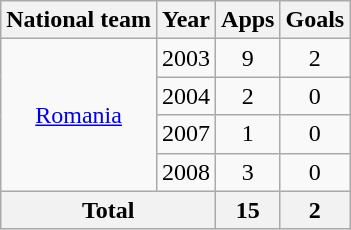<table class="wikitable" style="text-align:center">
<tr>
<th>National team</th>
<th>Year</th>
<th>Apps</th>
<th>Goals</th>
</tr>
<tr>
<td rowspan="4"><a href='#'>Romania</a></td>
<td>2003</td>
<td>9</td>
<td>2</td>
</tr>
<tr>
<td>2004</td>
<td>2</td>
<td>0</td>
</tr>
<tr>
<td>2007</td>
<td>1</td>
<td>0</td>
</tr>
<tr>
<td>2008</td>
<td>3</td>
<td>0</td>
</tr>
<tr>
<th colspan="2">Total</th>
<th>15</th>
<th>2</th>
</tr>
</table>
